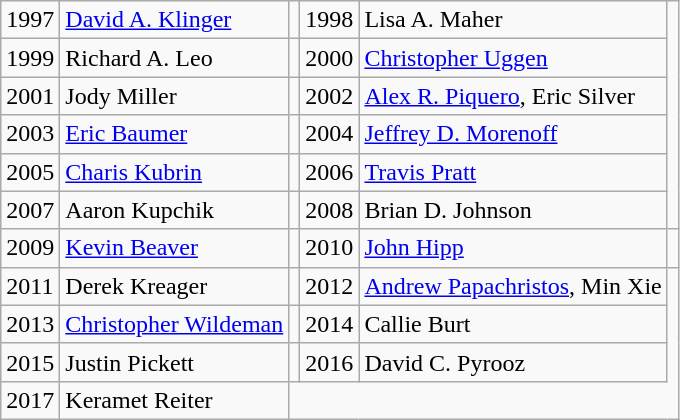<table class="wikitable">
<tr>
<td>1997</td>
<td><a href='#'>David A. Klinger</a></td>
<td></td>
<td>1998</td>
<td>Lisa A. Maher</td>
</tr>
<tr>
<td>1999</td>
<td>Richard A. Leo</td>
<td></td>
<td>2000</td>
<td><a href='#'>Christopher Uggen</a></td>
</tr>
<tr>
<td>2001</td>
<td>Jody Miller</td>
<td></td>
<td>2002</td>
<td><a href='#'>Alex R. Piquero</a>, Eric Silver</td>
</tr>
<tr>
<td>2003</td>
<td><a href='#'>Eric Baumer</a></td>
<td></td>
<td>2004</td>
<td><a href='#'>Jeffrey D. Morenoff</a></td>
</tr>
<tr>
<td>2005</td>
<td><a href='#'>Charis Kubrin</a></td>
<td></td>
<td>2006</td>
<td><a href='#'>Travis Pratt</a></td>
</tr>
<tr>
<td>2007</td>
<td>Aaron Kupchik</td>
<td></td>
<td>2008</td>
<td>Brian D. Johnson</td>
</tr>
<tr>
<td>2009</td>
<td><a href='#'>Kevin Beaver</a></td>
<td></td>
<td>2010</td>
<td><a href='#'>John Hipp</a></td>
<td></td>
</tr>
<tr>
<td>2011</td>
<td>Derek Kreager</td>
<td></td>
<td>2012</td>
<td><a href='#'>Andrew Papachristos</a>, Min Xie</td>
</tr>
<tr>
<td>2013</td>
<td><a href='#'>Christopher Wildeman</a></td>
<td></td>
<td>2014</td>
<td>Callie Burt</td>
</tr>
<tr>
<td>2015</td>
<td>Justin Pickett</td>
<td></td>
<td>2016</td>
<td>David C. Pyrooz</td>
</tr>
<tr>
<td>2017</td>
<td>Keramet Reiter</td>
</tr>
</table>
